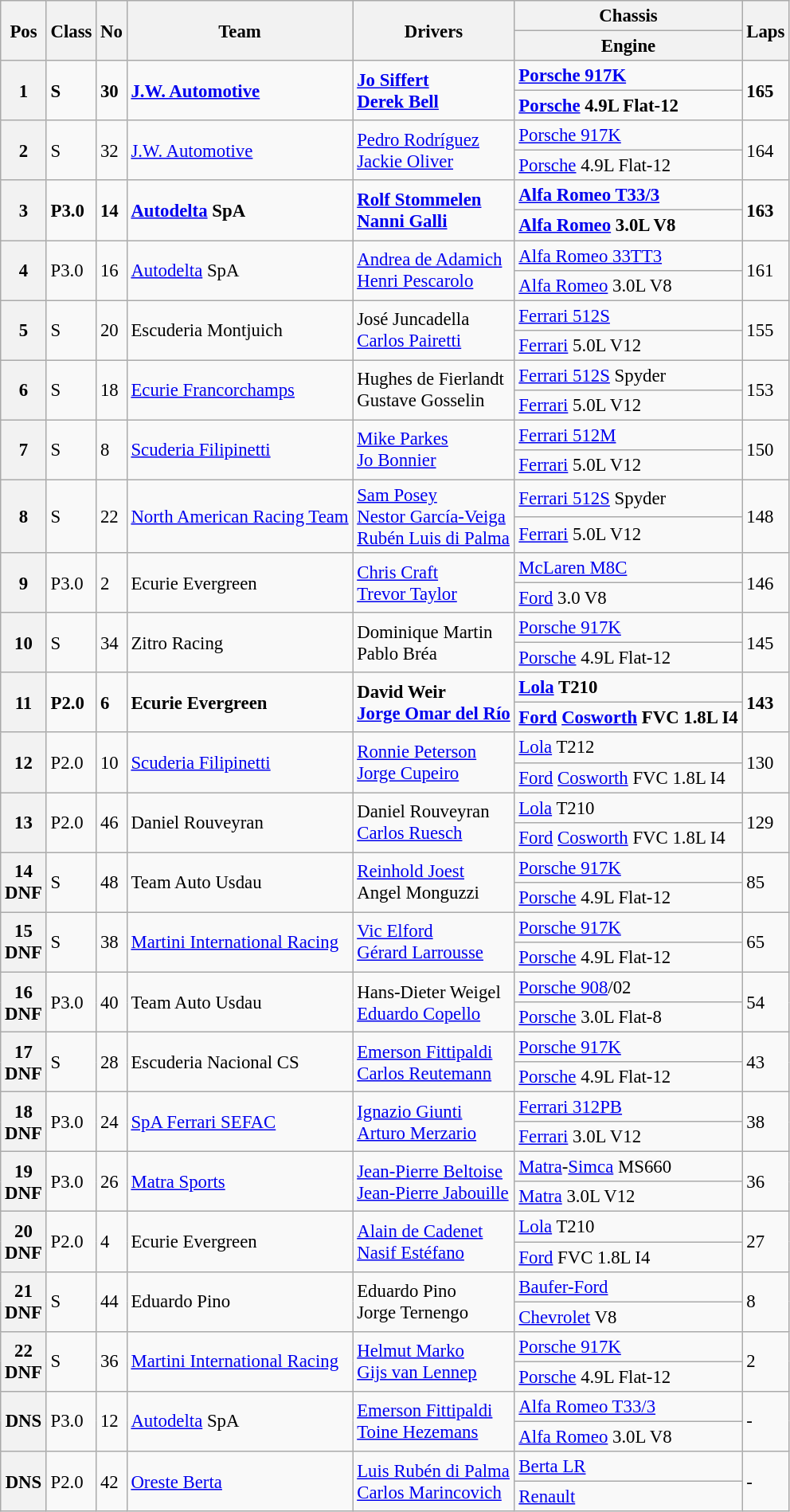<table class="wikitable" style="font-size: 95%;">
<tr>
<th rowspan=2>Pos</th>
<th rowspan=2>Class</th>
<th rowspan=2>No</th>
<th rowspan=2>Team</th>
<th rowspan=2>Drivers</th>
<th>Chassis</th>
<th rowspan=2>Laps</th>
</tr>
<tr>
<th>Engine</th>
</tr>
<tr style="font-weight:bold">
<th rowspan=2>1</th>
<td rowspan=2>S</td>
<td rowspan=2>30</td>
<td rowspan=2> <a href='#'>J.W. Automotive</a></td>
<td rowspan=2> <a href='#'>Jo Siffert</a><br> <a href='#'>Derek Bell</a></td>
<td><a href='#'>Porsche 917K</a></td>
<td rowspan=2>165</td>
</tr>
<tr style="font-weight:bold">
<td><a href='#'>Porsche</a> 4.9L Flat-12</td>
</tr>
<tr>
<th rowspan=2>2</th>
<td rowspan=2>S</td>
<td rowspan=2>32</td>
<td rowspan=2> <a href='#'>J.W. Automotive</a></td>
<td rowspan=2> <a href='#'>Pedro Rodríguez</a><br> <a href='#'>Jackie Oliver</a></td>
<td><a href='#'>Porsche 917K</a></td>
<td rowspan=2>164</td>
</tr>
<tr>
<td><a href='#'>Porsche</a> 4.9L Flat-12</td>
</tr>
<tr style="font-weight:bold">
<th rowspan=2>3</th>
<td rowspan=2>P3.0</td>
<td rowspan=2>14</td>
<td rowspan=2> <a href='#'>Autodelta</a> SpA</td>
<td rowspan=2> <a href='#'>Rolf Stommelen</a><br> <a href='#'>Nanni Galli</a></td>
<td><a href='#'>Alfa Romeo T33/3</a></td>
<td rowspan=2>163</td>
</tr>
<tr style="font-weight:bold">
<td><a href='#'>Alfa Romeo</a> 3.0L V8</td>
</tr>
<tr>
<th rowspan=2>4</th>
<td rowspan=2>P3.0</td>
<td rowspan=2>16</td>
<td rowspan=2> <a href='#'>Autodelta</a> SpA</td>
<td rowspan=2> <a href='#'>Andrea de Adamich</a><br> <a href='#'>Henri Pescarolo</a></td>
<td><a href='#'>Alfa Romeo 33TT3</a></td>
<td rowspan=2>161</td>
</tr>
<tr>
<td><a href='#'>Alfa Romeo</a> 3.0L V8</td>
</tr>
<tr>
<th rowspan=2>5</th>
<td rowspan=2>S</td>
<td rowspan=2>20</td>
<td rowspan=2> Escuderia Montjuich</td>
<td rowspan=2> José Juncadella<br> <a href='#'>Carlos Pairetti</a></td>
<td><a href='#'>Ferrari 512S</a></td>
<td rowspan=2>155</td>
</tr>
<tr>
<td><a href='#'>Ferrari</a> 5.0L V12</td>
</tr>
<tr>
<th rowspan=2>6</th>
<td rowspan=2>S</td>
<td rowspan=2>18</td>
<td rowspan=2> <a href='#'>Ecurie Francorchamps</a></td>
<td rowspan=2> Hughes de Fierlandt<br> Gustave Gosselin</td>
<td><a href='#'>Ferrari 512S</a> Spyder</td>
<td rowspan=2>153</td>
</tr>
<tr>
<td><a href='#'>Ferrari</a> 5.0L V12</td>
</tr>
<tr>
<th rowspan=2>7</th>
<td rowspan=2>S</td>
<td rowspan=2>8</td>
<td rowspan=2> <a href='#'>Scuderia Filipinetti</a></td>
<td rowspan=2> <a href='#'>Mike Parkes</a><br> <a href='#'>Jo Bonnier</a></td>
<td><a href='#'>Ferrari 512M</a></td>
<td rowspan=2>150</td>
</tr>
<tr>
<td><a href='#'>Ferrari</a> 5.0L V12</td>
</tr>
<tr>
<th rowspan=2>8</th>
<td rowspan=2>S</td>
<td rowspan=2>22</td>
<td rowspan=2> <a href='#'>North American Racing Team</a></td>
<td rowspan=2> <a href='#'>Sam Posey</a><br> <a href='#'>Nestor García-Veiga</a><br> <a href='#'>Rubén Luis di Palma</a></td>
<td><a href='#'>Ferrari 512S</a> Spyder</td>
<td rowspan=2>148</td>
</tr>
<tr>
<td><a href='#'>Ferrari</a> 5.0L V12</td>
</tr>
<tr>
<th rowspan=2>9</th>
<td rowspan=2>P3.0</td>
<td rowspan=2>2</td>
<td rowspan=2> Ecurie Evergreen</td>
<td rowspan=2> <a href='#'>Chris Craft</a><br> <a href='#'>Trevor Taylor</a></td>
<td><a href='#'>McLaren M8C</a></td>
<td rowspan=2>146</td>
</tr>
<tr>
<td><a href='#'>Ford</a> 3.0 V8</td>
</tr>
<tr>
<th rowspan=2>10</th>
<td rowspan=2>S</td>
<td rowspan=2>34</td>
<td rowspan=2> Zitro Racing</td>
<td rowspan=2> Dominique Martin<br> Pablo Bréa</td>
<td><a href='#'>Porsche 917K</a></td>
<td rowspan=2>145</td>
</tr>
<tr>
<td><a href='#'>Porsche</a> 4.9L Flat-12</td>
</tr>
<tr style="font-weight:bold">
<th rowspan=2>11</th>
<td rowspan=2>P2.0</td>
<td rowspan=2>6</td>
<td rowspan=2> Ecurie Evergreen</td>
<td rowspan=2> David Weir<br> <a href='#'>Jorge Omar del Río</a></td>
<td><a href='#'>Lola</a> T210</td>
<td rowspan=2>143</td>
</tr>
<tr style="font-weight:bold">
<td><a href='#'>Ford</a> <a href='#'>Cosworth</a> FVC 1.8L I4</td>
</tr>
<tr>
<th rowspan=2>12</th>
<td rowspan=2>P2.0</td>
<td rowspan=2>10</td>
<td rowspan=2> <a href='#'>Scuderia Filipinetti</a></td>
<td rowspan=2> <a href='#'>Ronnie Peterson</a><br> <a href='#'>Jorge Cupeiro</a></td>
<td><a href='#'>Lola</a> T212</td>
<td rowspan=2>130</td>
</tr>
<tr>
<td><a href='#'>Ford</a> <a href='#'>Cosworth</a> FVC 1.8L I4</td>
</tr>
<tr>
<th rowspan=2>13</th>
<td rowspan=2>P2.0</td>
<td rowspan=2>46</td>
<td rowspan=2> Daniel Rouveyran</td>
<td rowspan=2> Daniel Rouveyran<br> <a href='#'>Carlos Ruesch</a></td>
<td><a href='#'>Lola</a> T210</td>
<td rowspan=2>129</td>
</tr>
<tr>
<td><a href='#'>Ford</a> <a href='#'>Cosworth</a> FVC 1.8L I4</td>
</tr>
<tr>
<th rowspan=2>14<br>DNF</th>
<td rowspan=2>S</td>
<td rowspan=2>48</td>
<td rowspan=2> Team Auto Usdau</td>
<td rowspan=2> <a href='#'>Reinhold Joest</a><br> Angel Monguzzi</td>
<td><a href='#'>Porsche 917K</a></td>
<td rowspan=2>85</td>
</tr>
<tr>
<td><a href='#'>Porsche</a> 4.9L Flat-12</td>
</tr>
<tr>
<th rowspan=2>15<br>DNF</th>
<td rowspan=2>S</td>
<td rowspan=2>38</td>
<td rowspan=2> <a href='#'>Martini International Racing</a></td>
<td rowspan=2> <a href='#'>Vic Elford</a><br> <a href='#'>Gérard Larrousse</a></td>
<td><a href='#'>Porsche 917K</a></td>
<td rowspan=2>65</td>
</tr>
<tr>
<td><a href='#'>Porsche</a> 4.9L Flat-12</td>
</tr>
<tr>
<th rowspan=2>16<br>DNF</th>
<td rowspan=2>P3.0</td>
<td rowspan=2>40</td>
<td rowspan=2> Team Auto Usdau</td>
<td rowspan=2> Hans-Dieter Weigel<br> <a href='#'>Eduardo Copello</a></td>
<td><a href='#'>Porsche 908</a>/02</td>
<td rowspan=2>54</td>
</tr>
<tr>
<td><a href='#'>Porsche</a> 3.0L Flat-8</td>
</tr>
<tr>
<th rowspan=2>17<br>DNF</th>
<td rowspan=2>S</td>
<td rowspan=2>28</td>
<td rowspan=2> Escuderia Nacional CS</td>
<td rowspan=2> <a href='#'>Emerson Fittipaldi</a><br> <a href='#'>Carlos Reutemann</a></td>
<td><a href='#'>Porsche 917K</a></td>
<td rowspan=2>43</td>
</tr>
<tr>
<td><a href='#'>Porsche</a> 4.9L Flat-12</td>
</tr>
<tr>
<th rowspan=2>18<br>DNF</th>
<td rowspan=2>P3.0</td>
<td rowspan=2>24</td>
<td rowspan=2> <a href='#'>SpA Ferrari SEFAC</a></td>
<td rowspan=2> <a href='#'>Ignazio Giunti</a><br> <a href='#'>Arturo Merzario</a></td>
<td><a href='#'>Ferrari 312PB</a></td>
<td rowspan=2>38</td>
</tr>
<tr>
<td><a href='#'>Ferrari</a> 3.0L V12</td>
</tr>
<tr>
<th rowspan=2>19<br>DNF</th>
<td rowspan=2>P3.0</td>
<td rowspan=2>26</td>
<td rowspan=2> <a href='#'>Matra Sports</a></td>
<td rowspan=2> <a href='#'>Jean-Pierre Beltoise</a><br> <a href='#'>Jean-Pierre Jabouille</a></td>
<td><a href='#'>Matra</a>-<a href='#'>Simca</a> MS660</td>
<td rowspan=2>36</td>
</tr>
<tr>
<td><a href='#'>Matra</a> 3.0L V12</td>
</tr>
<tr>
<th rowspan=2>20<br>DNF</th>
<td rowspan=2>P2.0</td>
<td rowspan=2>4</td>
<td rowspan=2> Ecurie Evergreen</td>
<td rowspan=2> <a href='#'>Alain de Cadenet</a><br> <a href='#'>Nasif Estéfano</a></td>
<td><a href='#'>Lola</a> T210</td>
<td rowspan=2>27</td>
</tr>
<tr>
<td><a href='#'>Ford</a> FVC 1.8L I4</td>
</tr>
<tr>
<th rowspan=2>21<br>DNF</th>
<td rowspan=2>S</td>
<td rowspan=2>44</td>
<td rowspan=2> Eduardo Pino</td>
<td rowspan=2> Eduardo Pino<br> Jorge Ternengo</td>
<td><a href='#'>Baufer-Ford</a></td>
<td rowspan=2>8</td>
</tr>
<tr>
<td><a href='#'>Chevrolet</a> V8</td>
</tr>
<tr>
<th rowspan=2>22<br>DNF</th>
<td rowspan=2>S</td>
<td rowspan=2>36</td>
<td rowspan=2> <a href='#'>Martini International Racing</a></td>
<td rowspan=2> <a href='#'>Helmut Marko</a><br> <a href='#'>Gijs van Lennep</a></td>
<td><a href='#'>Porsche 917K</a></td>
<td rowspan=2>2</td>
</tr>
<tr>
<td><a href='#'>Porsche</a> 4.9L Flat-12</td>
</tr>
<tr>
<th rowspan=2>DNS</th>
<td rowspan=2>P3.0</td>
<td rowspan=2>12</td>
<td rowspan=2> <a href='#'>Autodelta</a> SpA</td>
<td rowspan=2> <a href='#'>Emerson Fittipaldi</a><br> <a href='#'>Toine Hezemans</a></td>
<td><a href='#'>Alfa Romeo T33/3</a></td>
<td rowspan=2>-</td>
</tr>
<tr>
<td><a href='#'>Alfa Romeo</a> 3.0L V8</td>
</tr>
<tr>
<th rowspan=2>DNS</th>
<td rowspan=2>P2.0</td>
<td rowspan=2>42</td>
<td rowspan=2> <a href='#'>Oreste Berta</a></td>
<td rowspan=2> <a href='#'>Luis Rubén di Palma</a><br> <a href='#'>Carlos Marincovich</a></td>
<td><a href='#'>Berta LR</a></td>
<td rowspan=2>-</td>
</tr>
<tr>
<td><a href='#'>Renault</a></td>
</tr>
</table>
